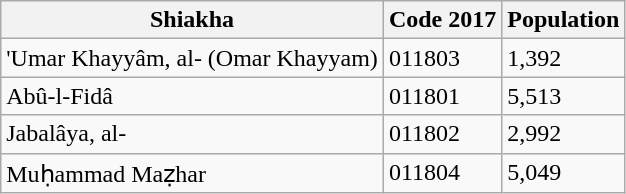<table class="wikitable sortable">
<tr>
<th colspan="1" rowspan="1">Shiakha</th>
<th colspan="1" rowspan="1">Code 2017</th>
<th colspan="1" rowspan="1">Population</th>
</tr>
<tr>
<td>'Umar Khayyâm, al- (Omar Khayyam)</td>
<td>011803</td>
<td>1,392</td>
</tr>
<tr>
<td>Abû-l-Fidâ</td>
<td>011801</td>
<td>5,513</td>
</tr>
<tr>
<td>Jabalâya, al-</td>
<td>011802</td>
<td>2,992</td>
</tr>
<tr>
<td>Muḥammad Maẓhar</td>
<td>011804</td>
<td>5,049</td>
</tr>
</table>
